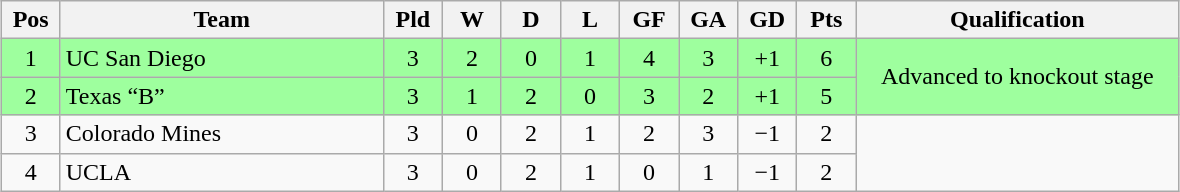<table class="wikitable" style="text-align:center; margin: 1em auto">
<tr>
<th style=width:2em>Pos</th>
<th style=width:13em>Team</th>
<th style=width:2em>Pld</th>
<th style=width:2em>W</th>
<th style=width:2em>D</th>
<th style=width:2em>L</th>
<th style=width:2em>GF</th>
<th style=width:2em>GA</th>
<th style=width:2em>GD</th>
<th style=width:2em>Pts</th>
<th style=width:13em>Qualification</th>
</tr>
<tr bgcolor="#9eff9e">
<td>1</td>
<td style="text-align:left">UC San Diego</td>
<td>3</td>
<td>2</td>
<td>0</td>
<td>1</td>
<td>4</td>
<td>3</td>
<td>+1</td>
<td>6</td>
<td rowspan="2">Advanced to knockout stage</td>
</tr>
<tr bgcolor="#9eff9e">
<td>2</td>
<td style="text-align:left">Texas “B”</td>
<td>3</td>
<td>1</td>
<td>2</td>
<td>0</td>
<td>3</td>
<td>2</td>
<td>+1</td>
<td>5</td>
</tr>
<tr>
<td>3</td>
<td style="text-align:left">Colorado Mines</td>
<td>3</td>
<td>0</td>
<td>2</td>
<td>1</td>
<td>2</td>
<td>3</td>
<td>−1</td>
<td>2</td>
</tr>
<tr>
<td>4</td>
<td style="text-align:left">UCLA</td>
<td>3</td>
<td>0</td>
<td>2</td>
<td>1</td>
<td>0</td>
<td>1</td>
<td>−1</td>
<td>2</td>
</tr>
</table>
